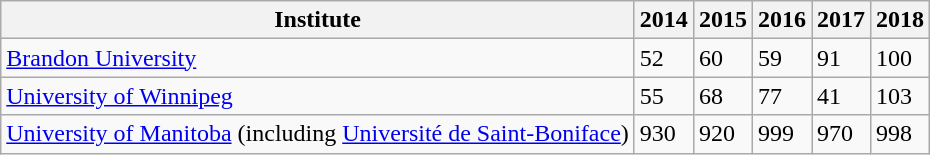<table class="wikitable">
<tr>
<th>Institute</th>
<th>2014</th>
<th>2015</th>
<th>2016</th>
<th>2017</th>
<th>2018</th>
</tr>
<tr>
<td><a href='#'>Brandon University</a></td>
<td>52</td>
<td>60</td>
<td>59</td>
<td>91</td>
<td>100</td>
</tr>
<tr>
<td><a href='#'>University of Winnipeg</a></td>
<td>55</td>
<td>68</td>
<td>77</td>
<td>41</td>
<td>103</td>
</tr>
<tr>
<td><a href='#'>University of Manitoba</a> (including <a href='#'>Université de Saint-Boniface</a>)</td>
<td>930</td>
<td>920</td>
<td>999</td>
<td>970</td>
<td>998</td>
</tr>
</table>
